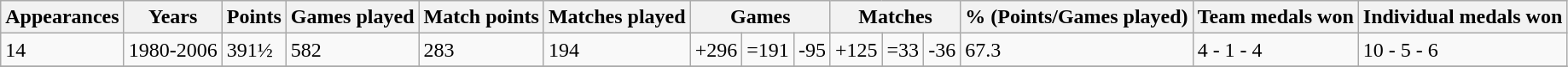<table class="wikitable">
<tr>
<th>Appearances</th>
<th>Years</th>
<th>Points</th>
<th>Games played</th>
<th>Match points</th>
<th>Matches played</th>
<th colspan=3>Games</th>
<th colspan=3>Matches</th>
<th>% (Points/Games played)</th>
<th>Team medals won</th>
<th>Individual medals won</th>
</tr>
<tr>
<td>14</td>
<td>1980-2006</td>
<td>391½</td>
<td>582</td>
<td>283</td>
<td>194</td>
<td>+296</td>
<td>=191</td>
<td>-95</td>
<td>+125</td>
<td>=33</td>
<td>-36</td>
<td>67.3</td>
<td>4 - 1 - 4</td>
<td>10 - 5 - 6</td>
</tr>
<tr>
</tr>
</table>
